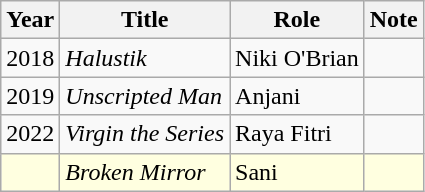<table class="wikitable sortable">
<tr>
<th>Year</th>
<th>Title</th>
<th>Role</th>
<th>Note</th>
</tr>
<tr>
<td>2018</td>
<td><em>Halustik</em></td>
<td>Niki O'Brian</td>
<td></td>
</tr>
<tr>
<td>2019</td>
<td><em>Unscripted Man</em></td>
<td>Anjani</td>
<td></td>
</tr>
<tr>
<td>2022</td>
<td><em>Virgin the Series</em></td>
<td>Raya Fitri</td>
<td></td>
</tr>
<tr style="background-color:#FFFFE0; color:black;">
<td></td>
<td><em>Broken Mirror</em></td>
<td>Sani</td>
<td></td>
</tr>
</table>
